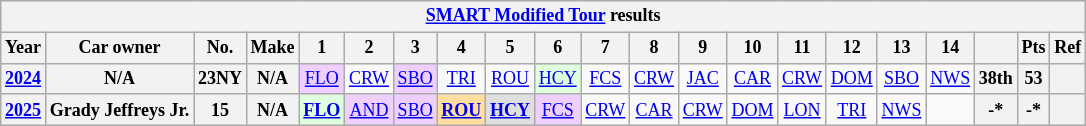<table class="wikitable" style="text-align:center; font-size:75%">
<tr>
<th colspan=38><a href='#'>SMART Modified Tour</a> results</th>
</tr>
<tr>
<th>Year</th>
<th>Car owner</th>
<th>No.</th>
<th>Make</th>
<th>1</th>
<th>2</th>
<th>3</th>
<th>4</th>
<th>5</th>
<th>6</th>
<th>7</th>
<th>8</th>
<th>9</th>
<th>10</th>
<th>11</th>
<th>12</th>
<th>13</th>
<th>14</th>
<th></th>
<th>Pts</th>
<th>Ref</th>
</tr>
<tr>
<th><a href='#'>2024</a></th>
<th>N/A</th>
<th>23NY</th>
<th>N/A</th>
<td style="background:#EFCFFF;"><a href='#'>FLO</a><br></td>
<td><a href='#'>CRW</a></td>
<td style="background:#EFCFFF;"><a href='#'>SBO</a><br></td>
<td><a href='#'>TRI</a></td>
<td><a href='#'>ROU</a></td>
<td style="background:#DFFFDF;"><a href='#'>HCY</a><br></td>
<td><a href='#'>FCS</a></td>
<td><a href='#'>CRW</a></td>
<td><a href='#'>JAC</a></td>
<td><a href='#'>CAR</a></td>
<td><a href='#'>CRW</a></td>
<td><a href='#'>DOM</a></td>
<td><a href='#'>SBO</a></td>
<td><a href='#'>NWS</a></td>
<th>38th</th>
<th>53</th>
<th></th>
</tr>
<tr>
<th><a href='#'>2025</a></th>
<th>Grady Jeffreys Jr.</th>
<th>15</th>
<th>N/A</th>
<td style="background:#DFFFDF;"><strong><a href='#'>FLO</a></strong><br></td>
<td style="background:#EFCFFF;"><a href='#'>AND</a><br></td>
<td style="background:#EFCFFF;"><a href='#'>SBO</a><br></td>
<td style="background:#FFDF9F;"><strong><a href='#'>ROU</a></strong><br></td>
<td style="background:#DFDFDF;"><strong><a href='#'>HCY</a></strong><br></td>
<td style="background:#EFCFFF;"><a href='#'>FCS</a><br></td>
<td><a href='#'>CRW</a></td>
<td><a href='#'>CAR</a></td>
<td><a href='#'>CRW</a></td>
<td><a href='#'>DOM</a></td>
<td><a href='#'>LON</a></td>
<td><a href='#'>TRI</a></td>
<td><a href='#'>NWS</a></td>
<td></td>
<th>-*</th>
<th>-*</th>
<th></th>
</tr>
</table>
